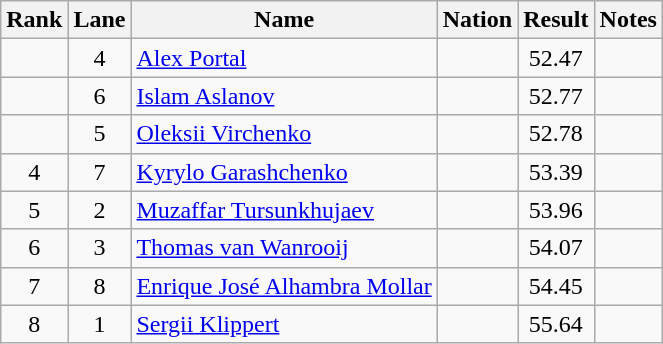<table class="wikitable sortable" style="text-align:center">
<tr>
<th>Rank</th>
<th>Lane</th>
<th>Name</th>
<th>Nation</th>
<th>Result</th>
<th>Notes</th>
</tr>
<tr>
<td></td>
<td>4</td>
<td align="left"><a href='#'>Alex Portal</a></td>
<td align="left"></td>
<td>52.47</td>
<td></td>
</tr>
<tr>
<td></td>
<td>6</td>
<td align="left"><a href='#'>Islam Aslanov</a></td>
<td align="left"></td>
<td>52.77</td>
<td></td>
</tr>
<tr>
<td></td>
<td>5</td>
<td align="left"><a href='#'>Oleksii Virchenko</a></td>
<td align="left"></td>
<td>52.78</td>
<td></td>
</tr>
<tr>
<td>4</td>
<td>7</td>
<td align="left"><a href='#'>Kyrylo Garashchenko</a></td>
<td align="left"></td>
<td>53.39</td>
<td></td>
</tr>
<tr>
<td>5</td>
<td>2</td>
<td align="left"><a href='#'>Muzaffar Tursunkhujaev</a></td>
<td align="left"></td>
<td>53.96</td>
<td></td>
</tr>
<tr>
<td>6</td>
<td>3</td>
<td align="left"><a href='#'>Thomas van Wanrooij</a></td>
<td align="left"></td>
<td>54.07</td>
<td></td>
</tr>
<tr>
<td>7</td>
<td>8</td>
<td align="left"><a href='#'>Enrique José Alhambra Mollar</a></td>
<td align="left"></td>
<td>54.45</td>
<td></td>
</tr>
<tr>
<td>8</td>
<td>1</td>
<td align="left"><a href='#'>Sergii Klippert</a></td>
<td align="left"></td>
<td>55.64</td>
<td></td>
</tr>
</table>
